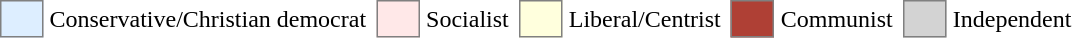<table cellspacing="0">
<tr style="height:25px">
<td style="width:25px; background:#def; border:1px solid gray;"></td>
<td style="padding:0 7px 0 4px;">Conservative/Christian democrat</td>
<td style="width:25px; background:#ffe8e8; border:1px solid gray;"></td>
<td style="padding:0 7px 0 4px;">Socialist</td>
<td style="width:25px; background:#ffd; border:1px solid gray;"></td>
<td style="padding:0 7px 0 4px;">Liberal/Centrist</td>
<td style="width:25px; background:#af4035; border:1px solid gray;"></td>
<td style="padding:0 7px 0 4px;">Communist</td>
<td style="width:25px; background:lightgrey; border:1px solid gray;"></td>
<td style="padding:0 7px 0 4px;">Independent</td>
</tr>
</table>
